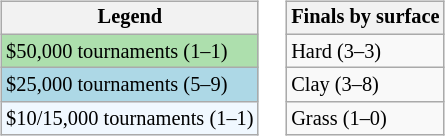<table>
<tr valign=top>
<td><br><table class=wikitable style="font-size:85%">
<tr>
<th>Legend</th>
</tr>
<tr style="background:#addfad;">
<td>$50,000 tournaments (1–1)</td>
</tr>
<tr style="background:lightblue;">
<td>$25,000 tournaments (5–9)</td>
</tr>
<tr style="background:#f0f8ff;">
<td>$10/15,000 tournaments (1–1)</td>
</tr>
</table>
</td>
<td><br><table class=wikitable style="font-size:85%">
<tr>
<th>Finals by surface</th>
</tr>
<tr>
<td>Hard (3–3)</td>
</tr>
<tr>
<td>Clay (3–8)</td>
</tr>
<tr>
<td>Grass (1–0)</td>
</tr>
</table>
</td>
</tr>
</table>
